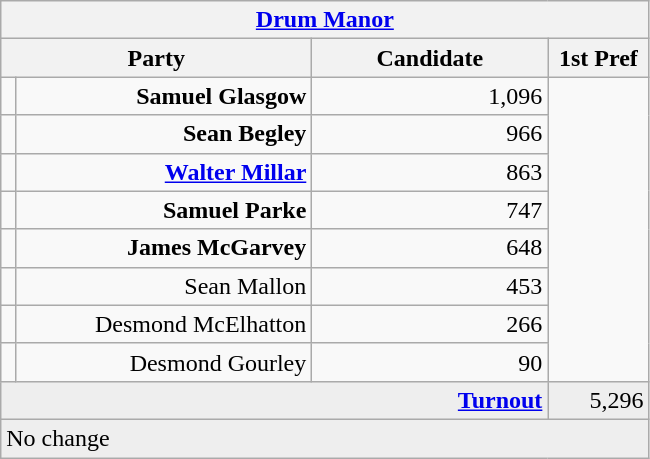<table class="wikitable">
<tr>
<th colspan="4" align="center"><a href='#'>Drum Manor</a></th>
</tr>
<tr>
<th colspan="2" align="center" width=200>Party</th>
<th width=150>Candidate</th>
<th width=60>1st Pref</th>
</tr>
<tr>
<td></td>
<td align="right"><strong>Samuel Glasgow</strong></td>
<td align="right">1,096</td>
</tr>
<tr>
<td></td>
<td align="right"><strong>Sean Begley</strong></td>
<td align="right">966</td>
</tr>
<tr>
<td></td>
<td align="right"><strong><a href='#'>Walter Millar</a></strong></td>
<td align="right">863</td>
</tr>
<tr>
<td></td>
<td align="right"><strong>Samuel Parke</strong></td>
<td align="right">747</td>
</tr>
<tr>
<td></td>
<td align="right"><strong>James McGarvey</strong></td>
<td align="right">648</td>
</tr>
<tr>
<td></td>
<td align="right">Sean Mallon</td>
<td align="right">453</td>
</tr>
<tr>
<td></td>
<td align="right">Desmond McElhatton</td>
<td align="right">266</td>
</tr>
<tr>
<td></td>
<td align="right">Desmond Gourley</td>
<td align="right">90</td>
</tr>
<tr bgcolor="EEEEEE">
<td colspan=3 align="right"><strong><a href='#'>Turnout</a></strong></td>
<td align="right">5,296</td>
</tr>
<tr>
<td colspan=4 bgcolor="EEEEEE">No change</td>
</tr>
</table>
